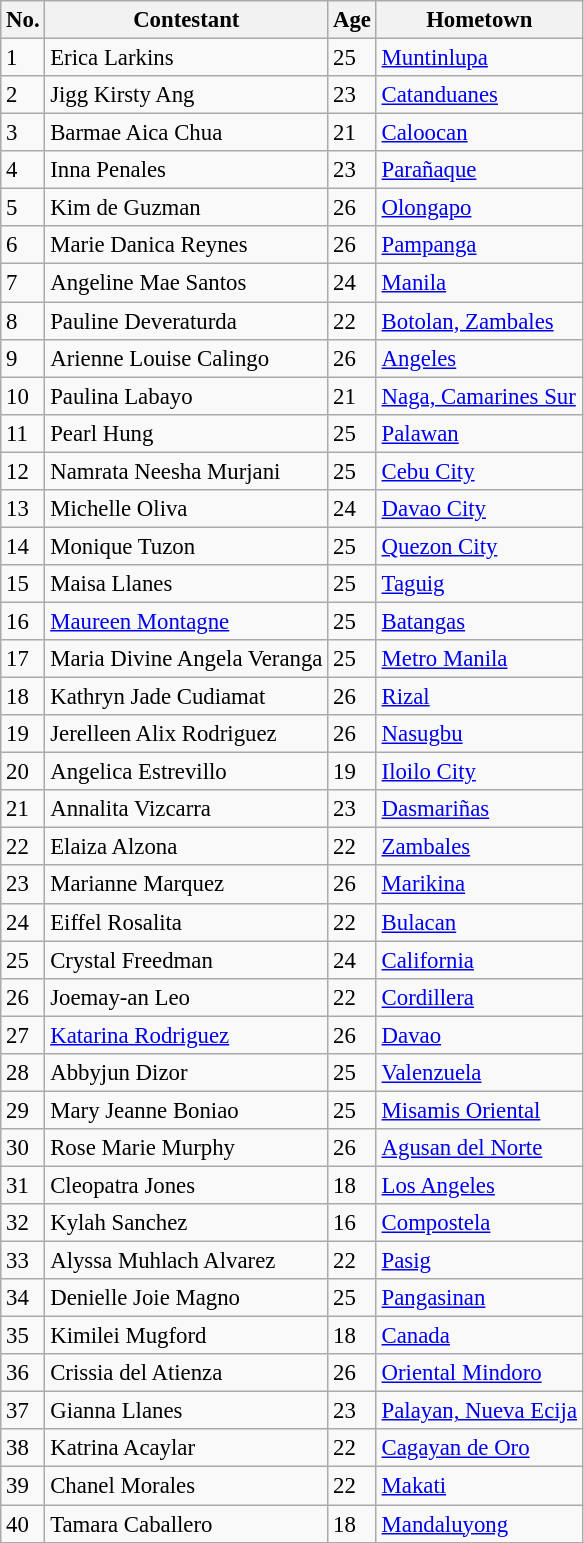<table class="wikitable sortable" style="font-size: 95%;">
<tr>
<th>No.</th>
<th>Contestant</th>
<th>Age</th>
<th>Hometown</th>
</tr>
<tr>
<td>1</td>
<td>Erica Larkins</td>
<td>25</td>
<td><a href='#'>Muntinlupa</a></td>
</tr>
<tr>
<td>2</td>
<td>Jigg Kirsty Ang</td>
<td>23</td>
<td><a href='#'>Catanduanes</a></td>
</tr>
<tr>
<td>3</td>
<td>Barmae Aica Chua</td>
<td>21</td>
<td><a href='#'>Caloocan</a></td>
</tr>
<tr>
<td>4</td>
<td>Inna Penales</td>
<td>23</td>
<td><a href='#'>Parañaque</a></td>
</tr>
<tr>
<td>5</td>
<td>Kim de Guzman</td>
<td>26</td>
<td><a href='#'>Olongapo</a></td>
</tr>
<tr>
<td>6</td>
<td>Marie Danica Reynes</td>
<td>26</td>
<td><a href='#'>Pampanga</a></td>
</tr>
<tr>
<td>7</td>
<td>Angeline Mae Santos</td>
<td>24</td>
<td><a href='#'>Manila</a></td>
</tr>
<tr>
<td>8</td>
<td>Pauline Deveraturda</td>
<td>22</td>
<td><a href='#'>Botolan, Zambales</a></td>
</tr>
<tr>
<td>9</td>
<td>Arienne Louise Calingo</td>
<td>26</td>
<td><a href='#'>Angeles</a></td>
</tr>
<tr>
<td>10</td>
<td>Paulina Labayo</td>
<td>21</td>
<td><a href='#'>Naga, Camarines Sur</a></td>
</tr>
<tr>
<td>11</td>
<td>Pearl Hung</td>
<td>25</td>
<td><a href='#'>Palawan</a></td>
</tr>
<tr>
<td>12</td>
<td>Namrata Neesha Murjani</td>
<td>25</td>
<td><a href='#'>Cebu City</a></td>
</tr>
<tr>
<td>13</td>
<td>Michelle Oliva</td>
<td>24</td>
<td><a href='#'>Davao City</a></td>
</tr>
<tr>
<td>14</td>
<td>Monique Tuzon</td>
<td>25</td>
<td><a href='#'>Quezon City</a></td>
</tr>
<tr>
<td>15</td>
<td>Maisa Llanes</td>
<td>25</td>
<td><a href='#'>Taguig</a></td>
</tr>
<tr>
<td>16</td>
<td><a href='#'>Maureen Montagne</a></td>
<td>25</td>
<td><a href='#'>Batangas</a></td>
</tr>
<tr>
<td>17</td>
<td>Maria Divine Angela Veranga</td>
<td>25</td>
<td><a href='#'>Metro Manila</a></td>
</tr>
<tr>
<td>18</td>
<td>Kathryn Jade Cudiamat</td>
<td>26</td>
<td><a href='#'>Rizal</a></td>
</tr>
<tr>
<td>19</td>
<td>Jerelleen Alix Rodriguez</td>
<td>26</td>
<td><a href='#'>Nasugbu</a></td>
</tr>
<tr>
<td>20</td>
<td>Angelica Estrevillo</td>
<td>19</td>
<td><a href='#'>Iloilo City</a></td>
</tr>
<tr>
<td>21</td>
<td>Annalita Vizcarra</td>
<td>23</td>
<td><a href='#'>Dasmariñas</a></td>
</tr>
<tr>
<td>22</td>
<td>Elaiza Alzona</td>
<td>22</td>
<td><a href='#'>Zambales</a></td>
</tr>
<tr>
<td>23</td>
<td>Marianne Marquez</td>
<td>26</td>
<td><a href='#'>Marikina</a></td>
</tr>
<tr>
<td>24</td>
<td>Eiffel Rosalita</td>
<td>22</td>
<td><a href='#'>Bulacan</a></td>
</tr>
<tr>
<td>25</td>
<td>Crystal Freedman</td>
<td>24</td>
<td><a href='#'>California</a></td>
</tr>
<tr>
<td>26</td>
<td>Joemay-an Leo</td>
<td>22</td>
<td><a href='#'>Cordillera</a></td>
</tr>
<tr>
<td>27</td>
<td><a href='#'>Katarina Rodriguez</a></td>
<td>26</td>
<td><a href='#'>Davao</a></td>
</tr>
<tr>
<td>28</td>
<td>Abbyjun Dizor</td>
<td>25</td>
<td><a href='#'>Valenzuela</a></td>
</tr>
<tr>
<td>29</td>
<td>Mary Jeanne Boniao</td>
<td>25</td>
<td><a href='#'>Misamis Oriental</a></td>
</tr>
<tr>
<td>30</td>
<td>Rose Marie Murphy</td>
<td>26</td>
<td><a href='#'>Agusan del Norte</a></td>
</tr>
<tr>
<td>31</td>
<td>Cleopatra Jones</td>
<td>18</td>
<td><a href='#'>Los Angeles</a></td>
</tr>
<tr>
<td>32</td>
<td>Kylah Sanchez</td>
<td>16</td>
<td><a href='#'>Compostela</a></td>
</tr>
<tr>
<td>33</td>
<td>Alyssa Muhlach Alvarez</td>
<td>22</td>
<td><a href='#'>Pasig</a></td>
</tr>
<tr>
<td>34</td>
<td>Denielle Joie Magno</td>
<td>25</td>
<td><a href='#'>Pangasinan</a></td>
</tr>
<tr>
<td>35</td>
<td>Kimilei Mugford</td>
<td>18</td>
<td><a href='#'>Canada</a></td>
</tr>
<tr>
<td>36</td>
<td>Crissia del Atienza</td>
<td>26</td>
<td><a href='#'>Oriental Mindoro</a></td>
</tr>
<tr>
<td>37</td>
<td>Gianna Llanes</td>
<td>23</td>
<td><a href='#'>Palayan, Nueva Ecija</a></td>
</tr>
<tr>
<td>38</td>
<td>Katrina Acaylar</td>
<td>22</td>
<td><a href='#'>Cagayan de Oro</a></td>
</tr>
<tr>
<td>39</td>
<td>Chanel Morales</td>
<td>22</td>
<td><a href='#'>Makati</a></td>
</tr>
<tr>
<td>40</td>
<td>Tamara Caballero</td>
<td>18</td>
<td><a href='#'>Mandaluyong</a></td>
</tr>
</table>
